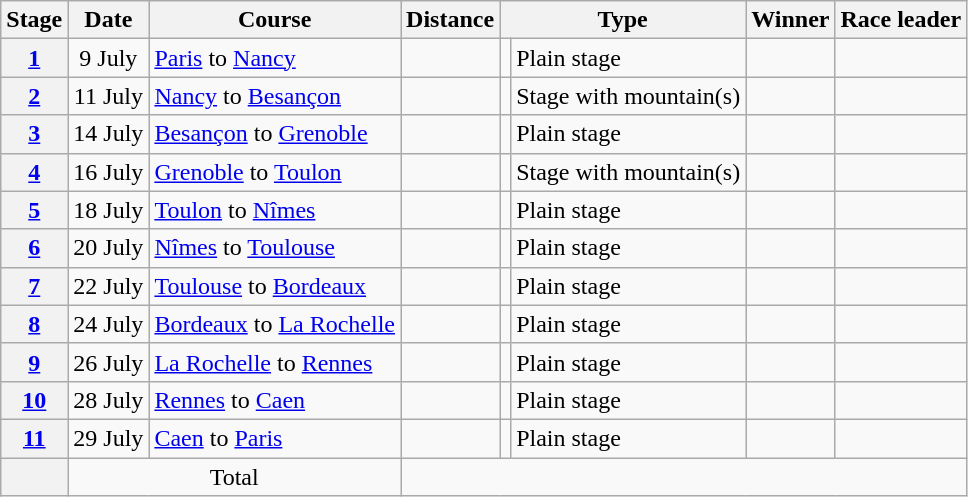<table class="wikitable">
<tr>
<th scope="col">Stage</th>
<th scope="col">Date</th>
<th scope="col">Course</th>
<th scope="col">Distance</th>
<th scope="col" colspan="2">Type</th>
<th scope="col">Winner</th>
<th scope="col">Race leader</th>
</tr>
<tr>
<th scope="row"><a href='#'>1</a></th>
<td style="text-align:center;">9 July</td>
<td><a href='#'>Paris</a> to <a href='#'>Nancy</a></td>
<td></td>
<td></td>
<td>Plain stage</td>
<td></td>
<td></td>
</tr>
<tr>
<th scope="row"><a href='#'>2</a></th>
<td style="text-align:center;">11 July</td>
<td><a href='#'>Nancy</a> to <a href='#'>Besançon</a></td>
<td></td>
<td></td>
<td>Stage with mountain(s)</td>
<td></td>
<td></td>
</tr>
<tr>
<th scope="row"><a href='#'>3</a></th>
<td style="text-align:center;">14 July</td>
<td><a href='#'>Besançon</a> to <a href='#'>Grenoble</a></td>
<td></td>
<td></td>
<td>Plain stage</td>
<td></td>
<td></td>
</tr>
<tr>
<th scope="row"><a href='#'>4</a></th>
<td style="text-align:center;">16 July</td>
<td><a href='#'>Grenoble</a> to <a href='#'>Toulon</a></td>
<td></td>
<td></td>
<td>Stage with mountain(s)</td>
<td></td>
<td></td>
</tr>
<tr>
<th scope="row"><a href='#'>5</a></th>
<td style="text-align:center;">18 July</td>
<td><a href='#'>Toulon</a> to <a href='#'>Nîmes</a></td>
<td></td>
<td></td>
<td>Plain stage</td>
<td></td>
<td></td>
</tr>
<tr>
<th scope="row"><a href='#'>6</a></th>
<td style="text-align:center;">20 July</td>
<td><a href='#'>Nîmes</a> to <a href='#'>Toulouse</a></td>
<td></td>
<td></td>
<td>Plain stage</td>
<td></td>
<td></td>
</tr>
<tr>
<th scope="row"><a href='#'>7</a></th>
<td style="text-align:center;">22 July</td>
<td><a href='#'>Toulouse</a> to <a href='#'>Bordeaux</a></td>
<td></td>
<td></td>
<td>Plain stage</td>
<td></td>
<td></td>
</tr>
<tr>
<th scope="row"><a href='#'>8</a></th>
<td style="text-align:center;">24 July</td>
<td><a href='#'>Bordeaux</a> to <a href='#'>La Rochelle</a></td>
<td></td>
<td></td>
<td>Plain stage</td>
<td></td>
<td></td>
</tr>
<tr>
<th scope="row"><a href='#'>9</a></th>
<td style="text-align:center;">26 July</td>
<td><a href='#'>La Rochelle</a> to <a href='#'>Rennes</a></td>
<td></td>
<td></td>
<td>Plain stage</td>
<td></td>
<td></td>
</tr>
<tr>
<th scope="row"><a href='#'>10</a></th>
<td style="text-align:center;">28 July</td>
<td><a href='#'>Rennes</a> to <a href='#'>Caen</a></td>
<td></td>
<td></td>
<td>Plain stage</td>
<td></td>
<td></td>
</tr>
<tr>
<th scope="row"><a href='#'>11</a></th>
<td style="text-align:center;">29 July</td>
<td><a href='#'>Caen</a> to <a href='#'>Paris</a></td>
<td></td>
<td></td>
<td>Plain stage</td>
<td></td>
<td></td>
</tr>
<tr>
<th scope="row"></th>
<td colspan="2" style="text-align:center">Total</td>
<td colspan="5" style="text-align:center"></td>
</tr>
</table>
